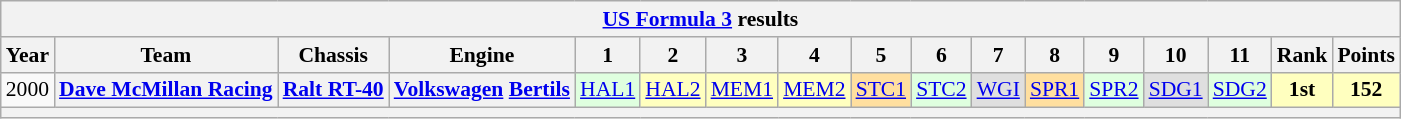<table class="wikitable" style="text-align:center; font-size:90%">
<tr>
<th colspan=45><a href='#'>US Formula 3</a> results</th>
</tr>
<tr>
<th>Year</th>
<th>Team</th>
<th>Chassis</th>
<th>Engine</th>
<th>1</th>
<th>2</th>
<th>3</th>
<th>4</th>
<th>5</th>
<th>6</th>
<th>7</th>
<th>8</th>
<th>9</th>
<th>10</th>
<th>11</th>
<th>Rank</th>
<th>Points</th>
</tr>
<tr>
<td>2000</td>
<th><a href='#'>Dave McMillan Racing</a></th>
<th><a href='#'>Ralt RT-40</a></th>
<th><a href='#'>Volkswagen</a> <a href='#'>Bertils</a></th>
<td style="background:#DFFFDF;"><a href='#'>HAL1</a><br></td>
<td style="background:#FFFFBF;"><a href='#'>HAL2</a><br></td>
<td style="background:#FFFFBF;"><a href='#'>MEM1</a><br></td>
<td style="background:#FFFFBF;"><a href='#'>MEM2</a><br></td>
<td style="background:#FFDF9F;"><a href='#'>STC1</a><br></td>
<td style="background:#DFFFDF;"><a href='#'>STC2</a><br></td>
<td style="background:#DFDFDF;"><a href='#'>WGI</a><br></td>
<td style="background:#FFDF9F;"><a href='#'>SPR1</a><br></td>
<td style="background:#DFFFDF;"><a href='#'>SPR2</a><br></td>
<td style="background:#DFDFDF;"><a href='#'>SDG1</a><br></td>
<td style="background:#DFFFDF;"><a href='#'>SDG2</a><br></td>
<td style="background:#FFFFBF;"><strong>1st</strong></td>
<td style="background:#FFFFBF;"><strong>152</strong></td>
</tr>
<tr>
<th colspan="17"></th>
</tr>
</table>
